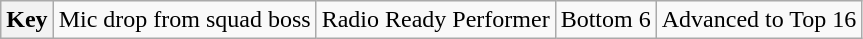<table class="wikitable">
<tr>
<th>Key</th>
<td> Mic drop from squad boss</td>
<td> Radio Ready Performer</td>
<td> Bottom 6</td>
<td> Advanced to Top 16</td>
</tr>
</table>
